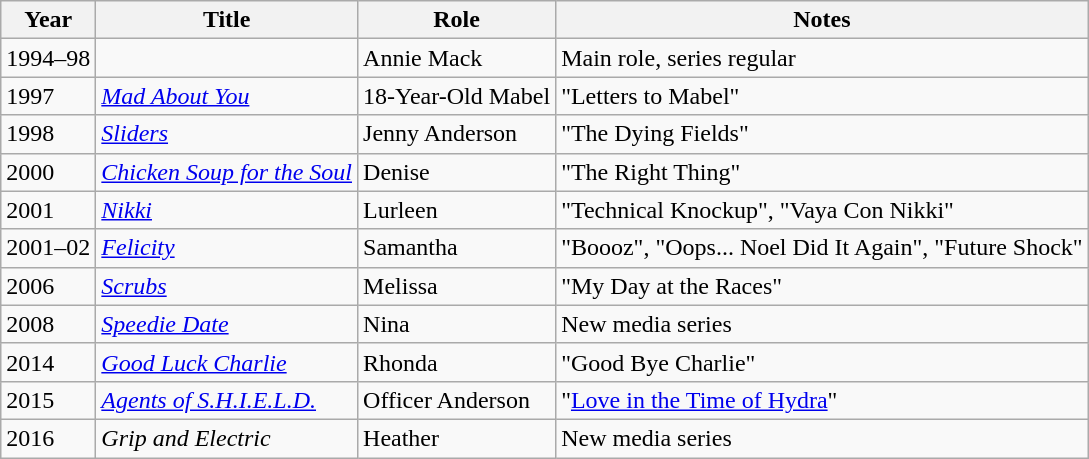<table class="wikitable sortable">
<tr>
<th>Year</th>
<th>Title</th>
<th>Role</th>
<th class="unsortable">Notes</th>
</tr>
<tr>
<td>1994–98</td>
<td><em></em></td>
<td>Annie Mack</td>
<td>Main role, series regular</td>
</tr>
<tr>
<td>1997</td>
<td><em><a href='#'>Mad About You</a></em></td>
<td>18-Year-Old Mabel</td>
<td>"Letters to Mabel"</td>
</tr>
<tr>
<td>1998</td>
<td><em><a href='#'>Sliders</a></em></td>
<td>Jenny Anderson</td>
<td>"The Dying Fields"</td>
</tr>
<tr>
<td>2000</td>
<td><em><a href='#'>Chicken Soup for the Soul</a></em></td>
<td>Denise</td>
<td>"The Right Thing"</td>
</tr>
<tr>
<td>2001</td>
<td><em><a href='#'>Nikki</a></em></td>
<td>Lurleen</td>
<td>"Technical Knockup", "Vaya Con Nikki"</td>
</tr>
<tr>
<td>2001–02</td>
<td><em><a href='#'>Felicity</a></em></td>
<td>Samantha</td>
<td>"Boooz", "Oops... Noel Did It Again", "Future Shock"</td>
</tr>
<tr>
<td>2006</td>
<td><em><a href='#'>Scrubs</a></em></td>
<td>Melissa</td>
<td>"My Day at the Races"</td>
</tr>
<tr>
<td>2008</td>
<td><em><a href='#'>Speedie Date</a></em></td>
<td>Nina</td>
<td>New media series</td>
</tr>
<tr>
<td>2014</td>
<td><em><a href='#'>Good Luck Charlie</a></em></td>
<td>Rhonda</td>
<td>"Good Bye Charlie"</td>
</tr>
<tr>
<td>2015</td>
<td><em><a href='#'>Agents of S.H.I.E.L.D.</a></em></td>
<td>Officer Anderson</td>
<td>"<a href='#'>Love in the Time of Hydra</a>"</td>
</tr>
<tr>
<td>2016</td>
<td><em>Grip and Electric</em></td>
<td>Heather</td>
<td>New media series</td>
</tr>
</table>
